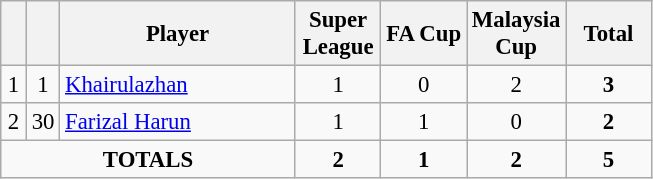<table class="wikitable sortable" style="font-size: 95%; text-align: center;">
<tr>
<th width=10></th>
<th width=10></th>
<th width=150>Player</th>
<th width=50>Super League</th>
<th width=50>FA Cup</th>
<th width=50>Malaysia Cup</th>
<th width=50>Total</th>
</tr>
<tr>
<td>1</td>
<td>1</td>
<td align=left> <a href='#'>Khairulazhan</a></td>
<td>1</td>
<td>0</td>
<td>2</td>
<td><strong>3</strong></td>
</tr>
<tr>
<td>2</td>
<td>30</td>
<td align=left> <a href='#'>Farizal Harun</a></td>
<td>1</td>
<td>1</td>
<td>0</td>
<td><strong>2</strong></td>
</tr>
<tr class="sortbottom">
<td colspan=3><strong>TOTALS</strong></td>
<td><strong>2</strong></td>
<td><strong>1</strong></td>
<td><strong>2</strong></td>
<td><strong>5</strong></td>
</tr>
</table>
